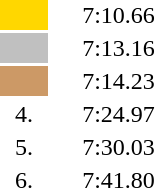<table style="text-align:center">
<tr>
<td width=30 bgcolor=gold></td>
<td align=left></td>
<td width=80>7:10.66</td>
</tr>
<tr>
<td bgcolor=silver></td>
<td align=left></td>
<td>7:13.16</td>
</tr>
<tr>
<td bgcolor=cc9966></td>
<td align=left></td>
<td>7:14.23</td>
</tr>
<tr>
<td>4.</td>
<td align=left></td>
<td>7:24.97</td>
</tr>
<tr>
<td>5.</td>
<td align=left></td>
<td>7:30.03</td>
</tr>
<tr>
<td>6.</td>
<td align=left></td>
<td>7:41.80</td>
</tr>
</table>
